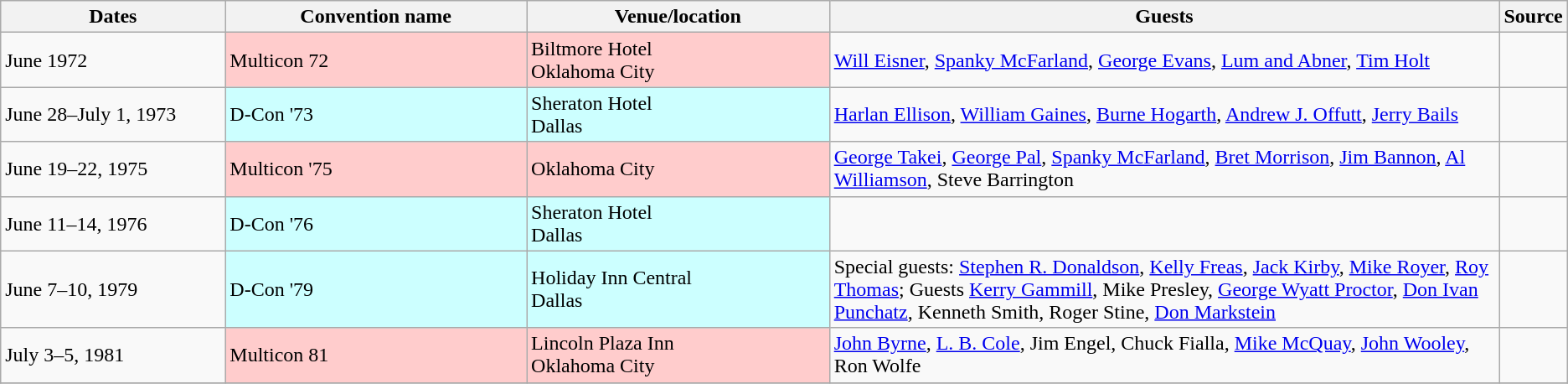<table class="wikitable">
<tr>
<th scope="col" style="width: 15%">Dates</th>
<th scope="col" style="width: 20%">Convention name</th>
<th scope="col" style="width: 20%">Venue/location</th>
<th scope="col" style="width: 45%">Guests</th>
<th scope="col" style="width: 5%">Source</th>
</tr>
<tr>
<td>June 1972</td>
<td bgcolor="#FFCCCC">Multicon 72</td>
<td bgcolor="#FFCCCC">Biltmore Hotel<br>Oklahoma City</td>
<td><a href='#'>Will Eisner</a>, <a href='#'>Spanky McFarland</a>, <a href='#'>George Evans</a>, <a href='#'>Lum and Abner</a>, <a href='#'>Tim Holt</a></td>
<td></td>
</tr>
<tr>
<td>June 28–July 1, 1973</td>
<td bgcolor="#CCFFFF">D-Con '73</td>
<td bgcolor="#CCFFFF">Sheraton Hotel<br>Dallas</td>
<td><a href='#'>Harlan Ellison</a>, <a href='#'>William Gaines</a>, <a href='#'>Burne Hogarth</a>, <a href='#'>Andrew J. Offutt</a>, <a href='#'>Jerry Bails</a></td>
<td></td>
</tr>
<tr>
<td>June 19–22, 1975</td>
<td bgcolor="#FFCCCC">Multicon '75</td>
<td bgcolor="#FFCCCC">Oklahoma City</td>
<td><a href='#'>George Takei</a>, <a href='#'>George Pal</a>, <a href='#'>Spanky McFarland</a>, <a href='#'>Bret Morrison</a>, <a href='#'>Jim Bannon</a>, <a href='#'>Al Williamson</a>, Steve Barrington</td>
<td></td>
</tr>
<tr>
<td>June 11–14, 1976</td>
<td bgcolor="#CCFFFF">D-Con '76</td>
<td bgcolor="#CCFFFF">Sheraton Hotel<br>Dallas</td>
<td></td>
<td></td>
</tr>
<tr>
<td>June 7–10, 1979</td>
<td bgcolor="#CCFFFF">D-Con '79</td>
<td bgcolor="#CCFFFF">Holiday Inn Central<br>Dallas</td>
<td>Special guests: <a href='#'>Stephen R. Donaldson</a>, <a href='#'>Kelly Freas</a>, <a href='#'>Jack Kirby</a>, <a href='#'>Mike Royer</a>, <a href='#'>Roy Thomas</a>; Guests <a href='#'>Kerry Gammill</a>, Mike Presley, <a href='#'>George Wyatt Proctor</a>, <a href='#'>Don Ivan Punchatz</a>, Kenneth Smith, Roger Stine, <a href='#'>Don Markstein</a></td>
<td></td>
</tr>
<tr>
<td>July 3–5, 1981</td>
<td bgcolor="#FFCCCC">Multicon 81</td>
<td bgcolor="#FFCCCC">Lincoln Plaza Inn<br>Oklahoma City</td>
<td><a href='#'>John Byrne</a>, <a href='#'>L. B. Cole</a>, Jim Engel, Chuck Fialla, <a href='#'>Mike McQuay</a>, <a href='#'>John Wooley</a>, Ron Wolfe</td>
<td></td>
</tr>
<tr>
</tr>
</table>
